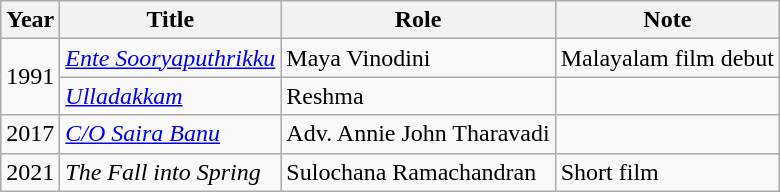<table class="wikitable">
<tr>
<th>Year</th>
<th>Title</th>
<th>Role</th>
<th>Note</th>
</tr>
<tr>
<td rowspan = 2>1991</td>
<td><em><a href='#'>Ente Sooryaputhrikku</a></em></td>
<td>Maya Vinodini</td>
<td>Malayalam film debut</td>
</tr>
<tr>
<td><em><a href='#'>Ulladakkam</a></em></td>
<td>Reshma</td>
<td></td>
</tr>
<tr>
<td>2017</td>
<td><em><a href='#'>C/O Saira Banu</a></em></td>
<td>Adv. Annie John Tharavadi</td>
<td></td>
</tr>
<tr>
<td>2021</td>
<td><em>The Fall into Spring</em></td>
<td>Sulochana Ramachandran</td>
<td>Short film</td>
</tr>
</table>
